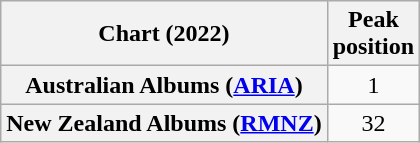<table class="wikitable sortable plainrowheaders" style="text-align:center">
<tr>
<th scope="col">Chart (2022)</th>
<th scope="col">Peak<br>position</th>
</tr>
<tr>
<th scope="row">Australian Albums (<a href='#'>ARIA</a>)</th>
<td>1</td>
</tr>
<tr>
<th scope="row">New Zealand Albums (<a href='#'>RMNZ</a>)</th>
<td>32</td>
</tr>
</table>
